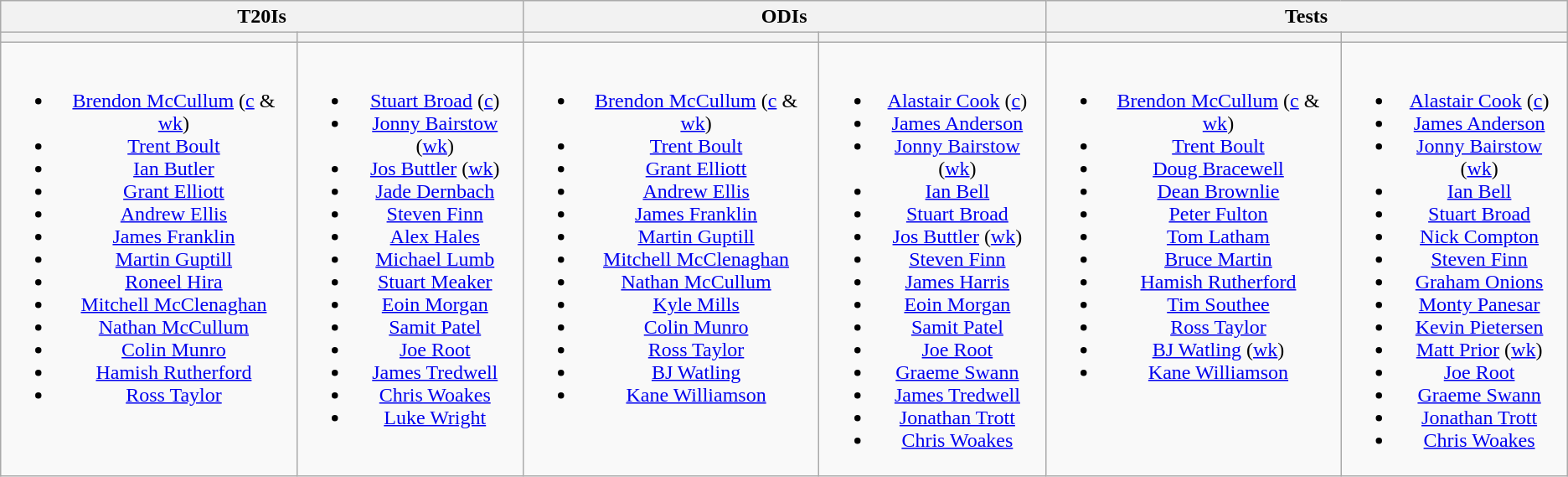<table class="wikitable" style="text-align:center">
<tr>
<th colspan="2">T20Is</th>
<th colspan="2">ODIs</th>
<th colspan="2">Tests</th>
</tr>
<tr>
<th></th>
<th></th>
<th></th>
<th></th>
<th></th>
<th></th>
</tr>
<tr style="vertical-align:top">
<td><br><ul><li><a href='#'>Brendon McCullum</a> (<a href='#'>c</a> & <a href='#'>wk</a>)</li><li><a href='#'>Trent Boult</a></li><li><a href='#'>Ian Butler</a></li><li><a href='#'>Grant Elliott</a></li><li><a href='#'>Andrew Ellis</a></li><li><a href='#'>James Franklin</a></li><li><a href='#'>Martin Guptill</a></li><li><a href='#'>Roneel Hira</a></li><li><a href='#'>Mitchell McClenaghan</a></li><li><a href='#'>Nathan McCullum</a></li><li><a href='#'>Colin Munro</a></li><li><a href='#'>Hamish Rutherford</a></li><li><a href='#'>Ross Taylor</a></li></ul></td>
<td><br><ul><li><a href='#'>Stuart Broad</a> (<a href='#'>c</a>)</li><li><a href='#'>Jonny Bairstow</a> (<a href='#'>wk</a>)</li><li><a href='#'>Jos Buttler</a> (<a href='#'>wk</a>)</li><li><a href='#'>Jade Dernbach</a></li><li><a href='#'>Steven Finn</a></li><li><a href='#'>Alex Hales</a></li><li><a href='#'>Michael Lumb</a></li><li><a href='#'>Stuart Meaker</a></li><li><a href='#'>Eoin Morgan</a></li><li><a href='#'>Samit Patel</a></li><li><a href='#'>Joe Root</a></li><li><a href='#'>James Tredwell</a></li><li><a href='#'>Chris Woakes</a></li><li><a href='#'>Luke Wright</a></li></ul></td>
<td><br><ul><li><a href='#'>Brendon McCullum</a> (<a href='#'>c</a> & <a href='#'>wk</a>)</li><li><a href='#'>Trent Boult</a></li><li><a href='#'>Grant Elliott</a></li><li><a href='#'>Andrew Ellis</a></li><li><a href='#'>James Franklin</a></li><li><a href='#'>Martin Guptill</a></li><li><a href='#'>Mitchell McClenaghan</a></li><li><a href='#'>Nathan McCullum</a></li><li><a href='#'>Kyle Mills</a></li><li><a href='#'>Colin Munro</a></li><li><a href='#'>Ross Taylor</a></li><li><a href='#'>BJ Watling</a></li><li><a href='#'>Kane Williamson</a></li></ul></td>
<td><br><ul><li><a href='#'>Alastair Cook</a> (<a href='#'>c</a>)</li><li><a href='#'>James Anderson</a></li><li><a href='#'>Jonny Bairstow</a> (<a href='#'>wk</a>)</li><li><a href='#'>Ian Bell</a></li><li><a href='#'>Stuart Broad</a></li><li><a href='#'>Jos Buttler</a> (<a href='#'>wk</a>)</li><li><a href='#'>Steven Finn</a></li><li><a href='#'>James Harris</a></li><li><a href='#'>Eoin Morgan</a></li><li><a href='#'>Samit Patel</a></li><li><a href='#'>Joe Root</a></li><li><a href='#'>Graeme Swann</a></li><li><a href='#'>James Tredwell</a></li><li><a href='#'>Jonathan Trott</a></li><li><a href='#'>Chris Woakes</a></li></ul></td>
<td><br><ul><li><a href='#'>Brendon McCullum</a> (<a href='#'>c</a> & <a href='#'>wk</a>)</li><li><a href='#'>Trent Boult</a></li><li><a href='#'>Doug Bracewell</a></li><li><a href='#'>Dean Brownlie</a></li><li><a href='#'>Peter Fulton</a></li><li><a href='#'>Tom Latham</a></li><li><a href='#'>Bruce Martin</a></li><li><a href='#'>Hamish Rutherford</a></li><li><a href='#'>Tim Southee</a></li><li><a href='#'>Ross Taylor</a></li><li><a href='#'>BJ Watling</a> (<a href='#'>wk</a>)</li><li><a href='#'>Kane Williamson</a></li></ul></td>
<td><br><ul><li><a href='#'>Alastair Cook</a> (<a href='#'>c</a>)</li><li><a href='#'>James Anderson</a></li><li><a href='#'>Jonny Bairstow</a> (<a href='#'>wk</a>)</li><li><a href='#'>Ian Bell</a></li><li><a href='#'>Stuart Broad</a></li><li><a href='#'>Nick Compton</a></li><li><a href='#'>Steven Finn</a></li><li><a href='#'>Graham Onions</a></li><li><a href='#'>Monty Panesar</a></li><li><a href='#'>Kevin Pietersen</a></li><li><a href='#'>Matt Prior</a> (<a href='#'>wk</a>)</li><li><a href='#'>Joe Root</a></li><li><a href='#'>Graeme Swann</a></li><li><a href='#'>Jonathan Trott</a></li><li><a href='#'>Chris Woakes</a></li></ul></td>
</tr>
</table>
